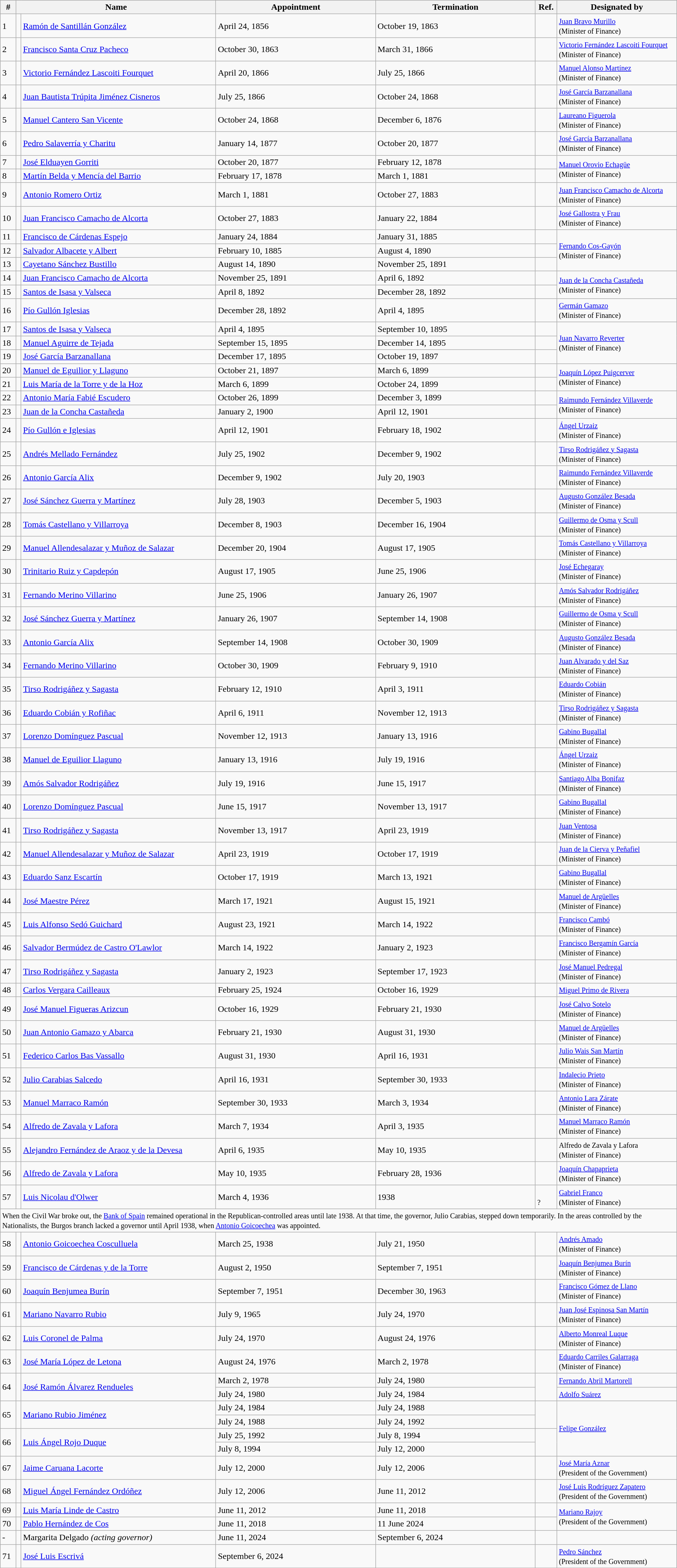<table class="wikitable" style="text-align:left">
<tr>
<th width=2%>#</th>
<th colspan=2 width=25%>Name</th>
<th width=20%>Appointment</th>
<th width=20%>Termination</th>
<th width=2%>Ref.</th>
<th width=15%>Designated by</th>
</tr>
<tr>
<td>1</td>
<td></td>
<td><a href='#'>Ramón de Santillán González</a><br></td>
<td>April 24, 1856</td>
<td>October 19, 1863</td>
<td></td>
<td><small><a href='#'>Juan Bravo Murillo</a><br>(Minister of Finance)</small></td>
</tr>
<tr>
<td>2</td>
<td></td>
<td><a href='#'>Francisco Santa Cruz Pacheco</a><br></td>
<td>October 30, 1863</td>
<td>March 31, 1866</td>
<td></td>
<td><small><a href='#'>Victorio Fernández Lascoiti Fourquet</a><br>(Minister of Finance) </small></td>
</tr>
<tr>
<td>3</td>
<td></td>
<td><a href='#'>Victorio Fernández Lascoiti Fourquet</a><br></td>
<td>April 20, 1866</td>
<td>July 25, 1866</td>
<td></td>
<td><small><a href='#'>Manuel Alonso Martínez</a><br>(Minister of Finance) </small></td>
</tr>
<tr>
<td>4</td>
<td></td>
<td><a href='#'>Juan Bautista Trúpita Jiménez Cisneros</a><br></td>
<td>July 25, 1866</td>
<td>October 24, 1868</td>
<td></td>
<td><small><a href='#'>José García Barzanallana</a><br>(Minister of Finance) </small></td>
</tr>
<tr>
<td>5</td>
<td></td>
<td><a href='#'>Manuel Cantero San Vicente</a><br></td>
<td>October 24, 1868</td>
<td>December 6, 1876</td>
<td></td>
<td><small><a href='#'>Laureano Figuerola</a><br>(Minister of Finance) </small></td>
</tr>
<tr a>
<td>6</td>
<td></td>
<td><a href='#'>Pedro Salaverría y Charitu</a><br></td>
<td>January 14, 1877</td>
<td>October 20, 1877</td>
<td></td>
<td><small><a href='#'>José García Barzanallana</a><br>(Minister of Finance) </small></td>
</tr>
<tr>
<td>7</td>
<td></td>
<td><a href='#'>José Elduayen Gorriti</a><br></td>
<td>October 20, 1877</td>
<td>February 12, 1878</td>
<td></td>
<td rowspan="2"><small><a href='#'>Manuel Orovio Echagüe</a><br>(Minister of Finance) </small></td>
</tr>
<tr>
<td>8</td>
<td></td>
<td><a href='#'>Martín Belda y Mencía del Barrio</a><br></td>
<td>February 17, 1878</td>
<td>March 1, 1881</td>
<td></td>
</tr>
<tr>
<td>9</td>
<td></td>
<td><a href='#'>Antonio Romero Ortiz</a><br></td>
<td>March 1, 1881</td>
<td>October 27, 1883</td>
<td></td>
<td><small><a href='#'>Juan Francisco Camacho de Alcorta</a><br>(Minister of Finance) </small></td>
</tr>
<tr>
<td>10</td>
<td></td>
<td><a href='#'>Juan Francisco Camacho de Alcorta</a><br></td>
<td>October 27, 1883</td>
<td>January 22, 1884</td>
<td></td>
<td><small><a href='#'>José Gallostra y Frau</a><br>(Minister of Finance) </small></td>
</tr>
<tr>
<td>11</td>
<td></td>
<td><a href='#'>Francisco de Cárdenas Espejo</a><br></td>
<td>January 24, 1884</td>
<td>January 31, 1885</td>
<td></td>
<td rowspan="3"><small><a href='#'>Fernando Cos-Gayón</a><br>(Minister of Finance) </small></td>
</tr>
<tr>
<td>12</td>
<td></td>
<td><a href='#'>Salvador Albacete y Albert</a><br></td>
<td>February 10, 1885</td>
<td>August 4, 1890</td>
<td></td>
</tr>
<tr>
<td>13</td>
<td></td>
<td><a href='#'>Cayetano Sánchez Bustillo</a><br></td>
<td>August 14, 1890</td>
<td>November 25, 1891</td>
<td></td>
</tr>
<tr>
<td>14</td>
<td></td>
<td><a href='#'>Juan Francisco Camacho de Alcorta</a><br></td>
<td>November 25, 1891</td>
<td>April 6, 1892</td>
<td></td>
<td rowspan="2"><small><a href='#'>Juan de la Concha Castañeda</a><br>(Minister of Finance)</small></td>
</tr>
<tr>
<td>15</td>
<td></td>
<td><a href='#'>Santos de Isasa y Valseca</a><br></td>
<td>April 8, 1892</td>
<td>December 28, 1892</td>
<td></td>
</tr>
<tr>
<td>16</td>
<td></td>
<td><a href='#'>Pío Gullón Iglesias</a><br></td>
<td>December 28, 1892</td>
<td>April 4, 1895</td>
<td></td>
<td><small><a href='#'>Germán Gamazo</a><br>(Minister of Finance)</small></td>
</tr>
<tr>
<td>17</td>
<td></td>
<td><a href='#'>Santos de Isasa y Valseca</a><br></td>
<td>April 4, 1895</td>
<td>September 10, 1895</td>
<td></td>
<td rowspan="3"><small><a href='#'>Juan Navarro Reverter</a><br>(Minister of Finance)</small></td>
</tr>
<tr>
<td>18</td>
<td></td>
<td><a href='#'>Manuel Aguirre de Tejada</a><br></td>
<td>September 15, 1895</td>
<td>December 14, 1895</td>
<td></td>
</tr>
<tr>
<td>19</td>
<td></td>
<td><a href='#'>José García Barzanallana</a><br></td>
<td>December 17, 1895</td>
<td>October 19, 1897</td>
<td></td>
</tr>
<tr>
<td>20</td>
<td></td>
<td><a href='#'>Manuel de Eguilior y Llaguno</a><br></td>
<td>October 21, 1897</td>
<td>March 6, 1899</td>
<td></td>
<td rowspan="2"><small><a href='#'>Joaquín López Puigcerver</a><br>(Minister of Finance)</small></td>
</tr>
<tr>
<td>21</td>
<td></td>
<td><a href='#'>Luis María de la Torre y de la Hoz</a><br></td>
<td>March 6, 1899</td>
<td>October 24, 1899</td>
<td></td>
</tr>
<tr>
<td>22</td>
<td></td>
<td><a href='#'>Antonio María Fabié Escudero</a><br></td>
<td>October 26, 1899</td>
<td>December 3, 1899</td>
<td></td>
<td rowspan="2"><small><a href='#'>Raimundo Fernández Villaverde</a><br>(Minister of Finance)</small></td>
</tr>
<tr>
<td>23</td>
<td></td>
<td><a href='#'>Juan de la Concha Castañeda</a><br></td>
<td>January 2, 1900</td>
<td>April 12, 1901</td>
<td></td>
</tr>
<tr>
<td>24</td>
<td></td>
<td><a href='#'>Pío Gullón e Iglesias</a><br></td>
<td>April 12, 1901</td>
<td>February 18, 1902</td>
<td></td>
<td><small><a href='#'>Ángel Urzaiz</a><br>(Minister of Finance)</small></td>
</tr>
<tr>
<td>25</td>
<td></td>
<td><a href='#'>Andrés Mellado Fernández</a><br></td>
<td>July 25, 1902</td>
<td>December 9, 1902</td>
<td></td>
<td><small><a href='#'>Tirso Rodrigáñez y Sagasta</a><br>(Minister of Finance)</small></td>
</tr>
<tr>
<td>26</td>
<td></td>
<td><a href='#'>Antonio García Alix</a><br></td>
<td>December 9, 1902</td>
<td>July 20, 1903</td>
<td></td>
<td><small><a href='#'>Raimundo Fernández Villaverde</a><br>(Minister of Finance)</small></td>
</tr>
<tr>
<td>27</td>
<td></td>
<td><a href='#'>José Sánchez Guerra y Martínez</a><br></td>
<td>July 28, 1903</td>
<td>December 5, 1903</td>
<td></td>
<td><small><a href='#'>Augusto González Besada</a><br>(Minister of Finance)</small></td>
</tr>
<tr>
<td>28</td>
<td></td>
<td><a href='#'>Tomás Castellano y Villarroya</a><br></td>
<td>December 8, 1903</td>
<td>December 16, 1904</td>
<td></td>
<td><small><a href='#'>Guillermo de Osma y Scull</a><br>(Minister of Finance)</small></td>
</tr>
<tr>
<td>29</td>
<td></td>
<td><a href='#'>Manuel Allendesalazar y Muñoz de Salazar</a><br></td>
<td>December 20, 1904</td>
<td>August 17, 1905</td>
<td></td>
<td><small><a href='#'>Tomás Castellano y Villarroya</a><br>(Minister of Finance)</small></td>
</tr>
<tr>
<td>30</td>
<td></td>
<td><a href='#'>Trinitario Ruiz y Capdepón</a><br></td>
<td>August 17, 1905</td>
<td>June 25, 1906</td>
<td></td>
<td><small><a href='#'>José Echegaray</a><br>(Minister of Finance)</small></td>
</tr>
<tr>
<td>31</td>
<td></td>
<td><a href='#'>Fernando Merino Villarino</a><br></td>
<td>June 25, 1906</td>
<td>January 26, 1907</td>
<td></td>
<td><small><a href='#'>Amós Salvador Rodrigáñez</a><br>(Minister of Finance)</small></td>
</tr>
<tr>
<td>32</td>
<td></td>
<td><a href='#'>José Sánchez Guerra y Martínez</a><br></td>
<td>January 26, 1907</td>
<td>September 14, 1908</td>
<td></td>
<td><small><a href='#'>Guillermo de Osma y Scull</a><br>(Minister of Finance)</small></td>
</tr>
<tr>
<td>33</td>
<td></td>
<td><a href='#'>Antonio García Alix</a><br></td>
<td>September 14, 1908</td>
<td>October 30, 1909</td>
<td></td>
<td><small><a href='#'>Augusto González Besada</a><br>(Minister of Finance)</small></td>
</tr>
<tr>
<td>34</td>
<td></td>
<td><a href='#'>Fernando Merino Villarino</a><br></td>
<td>October 30, 1909</td>
<td>February 9, 1910</td>
<td></td>
<td><small><a href='#'>Juan Alvarado y del Saz</a><br>(Minister of Finance)</small></td>
</tr>
<tr>
<td>35</td>
<td></td>
<td><a href='#'>Tirso Rodrigáñez y Sagasta</a><br></td>
<td>February 12, 1910</td>
<td>April 3, 1911</td>
<td></td>
<td><small><a href='#'>Eduardo Cobián</a><br>(Minister of Finance) </small></td>
</tr>
<tr>
<td>36</td>
<td></td>
<td><a href='#'>Eduardo Cobián y Rofiñac</a><br></td>
<td>April 6, 1911</td>
<td>November 12, 1913</td>
<td></td>
<td><small><a href='#'>Tirso Rodrigáñez y Sagasta</a><br>(Minister of Finance)</small></td>
</tr>
<tr>
<td>37</td>
<td></td>
<td><a href='#'>Lorenzo Domínguez Pascual</a><br></td>
<td>November 12, 1913</td>
<td>January 13, 1916</td>
<td></td>
<td><small><a href='#'>Gabino Bugallal</a><br>(Minister of Finance)</small></td>
</tr>
<tr>
<td>38</td>
<td></td>
<td><a href='#'>Manuel de Eguilior Llaguno</a><br></td>
<td>January 13, 1916</td>
<td>July 19, 1916</td>
<td></td>
<td><small><a href='#'>Ángel Urzaiz</a><br>(Minister of Finance)</small></td>
</tr>
<tr>
<td>39</td>
<td></td>
<td><a href='#'>Amós Salvador Rodrigáñez</a><br></td>
<td>July 19, 1916</td>
<td>June 15, 1917</td>
<td></td>
<td><small><a href='#'>Santiago Alba Bonifaz</a><br>(Minister of Finance)</small></td>
</tr>
<tr>
<td>40</td>
<td></td>
<td><a href='#'>Lorenzo Domínguez Pascual</a><br></td>
<td>June 15, 1917</td>
<td>November 13, 1917</td>
<td></td>
<td><small><a href='#'>Gabino Bugallal</a><br>(Minister of Finance)</small></td>
</tr>
<tr>
<td>41</td>
<td></td>
<td><a href='#'>Tirso Rodrigáñez y Sagasta</a><br></td>
<td>November 13, 1917</td>
<td>April 23, 1919</td>
<td></td>
<td><small><a href='#'>Juan Ventosa</a><br>(Minister of Finance)</small></td>
</tr>
<tr>
<td>42</td>
<td></td>
<td><a href='#'>Manuel Allendesalazar y Muñoz de Salazar</a><br></td>
<td>April 23, 1919</td>
<td>October 17, 1919</td>
<td></td>
<td><small><a href='#'>Juan de la Cierva y Peñafiel</a><br>(Minister of Finance)</small></td>
</tr>
<tr>
<td>43</td>
<td></td>
<td><a href='#'>Eduardo Sanz Escartín</a><br></td>
<td>October 17, 1919</td>
<td>March 13, 1921</td>
<td></td>
<td><small><a href='#'>Gabino Bugallal</a><br>(Minister of Finance)</small></td>
</tr>
<tr>
<td>44</td>
<td></td>
<td><a href='#'>José Maestre Pérez</a><br></td>
<td>March 17, 1921</td>
<td>August 15, 1921</td>
<td></td>
<td><small><a href='#'>Manuel de Argüelles</a><br>(Minister of Finance)</small></td>
</tr>
<tr>
<td>45</td>
<td></td>
<td><a href='#'>Luis Alfonso Sedó Guichard</a><br></td>
<td>August 23, 1921</td>
<td>March 14, 1922</td>
<td></td>
<td><small><a href='#'>Francisco Cambó</a><br>(Minister of Finance)</small></td>
</tr>
<tr>
<td>46</td>
<td></td>
<td><a href='#'>Salvador Bermúdez de Castro O'Lawlor</a><br></td>
<td>March 14, 1922</td>
<td>January 2, 1923</td>
<td></td>
<td><small><a href='#'>Francisco Bergamín García</a><br>(Minister of Finance)</small></td>
</tr>
<tr>
<td>47</td>
<td></td>
<td><a href='#'>Tirso Rodrigáñez y Sagasta</a><br></td>
<td>January 2, 1923</td>
<td>September 17, 1923</td>
<td></td>
<td><small><a href='#'>José Manuel Pedregal</a><br>(Minister of Finance)</small></td>
</tr>
<tr>
<td>48</td>
<td></td>
<td><a href='#'>Carlos Vergara Cailleaux</a><br></td>
<td>February 25, 1924</td>
<td>October 16, 1929</td>
<td></td>
<td><small><a href='#'>Miguel Primo de Rivera</a></small></td>
</tr>
<tr>
<td>49</td>
<td></td>
<td><a href='#'>José Manuel Figueras Arizcun</a><br></td>
<td>October 16, 1929</td>
<td>February 21, 1930</td>
<td></td>
<td><small><a href='#'>José Calvo Sotelo</a><br>(Minister of Finance)</small></td>
</tr>
<tr>
<td>50</td>
<td></td>
<td><a href='#'>Juan Antonio Gamazo y Abarca</a><br></td>
<td>February 21, 1930</td>
<td>August 31, 1930</td>
<td></td>
<td><small><a href='#'>Manuel de Argüelles</a><br>(Minister of Finance)</small></td>
</tr>
<tr>
<td>51</td>
<td></td>
<td><a href='#'>Federico Carlos Bas Vassallo</a><br></td>
<td>August 31, 1930</td>
<td>April 16, 1931</td>
<td></td>
<td><small><a href='#'>Julio Wais San Martín</a><br>(Minister of Finance)</small></td>
</tr>
<tr>
<td>52</td>
<td></td>
<td><a href='#'>Julio Carabias Salcedo</a><br></td>
<td>April 16, 1931</td>
<td>September 30, 1933</td>
<td></td>
<td><small><a href='#'>Indalecio Prieto</a><br>(Minister of Finance)</small></td>
</tr>
<tr>
<td>53</td>
<td></td>
<td><a href='#'>Manuel Marraco Ramón</a><br></td>
<td>September 30, 1933</td>
<td>March 3, 1934</td>
<td></td>
<td><small><a href='#'>Antonio Lara Zárate</a><br>(Minister of Finance)</small></td>
</tr>
<tr>
<td>54</td>
<td></td>
<td><a href='#'>Alfredo de Zavala y Lafora</a><br></td>
<td>March 7, 1934</td>
<td>April 3, 1935</td>
<td></td>
<td><small><a href='#'>Manuel Marraco Ramón</a><br>(Minister of Finance)</small></td>
</tr>
<tr>
<td>55</td>
<td></td>
<td><a href='#'>Alejandro Fernández de Araoz y de la Devesa</a><br></td>
<td>April 6, 1935</td>
<td>May 10, 1935</td>
<td></td>
<td><small>Alfredo de Zavala y Lafora<br>(Minister of Finance)</small></td>
</tr>
<tr>
<td>56</td>
<td></td>
<td><a href='#'>Alfredo de Zavala y Lafora</a><br></td>
<td>May 10, 1935</td>
<td>February 28, 1936</td>
<td></td>
<td><small><a href='#'>Joaquín Chapaprieta</a><br>(Minister of Finance)</small></td>
</tr>
<tr>
<td>57</td>
<td></td>
<td><a href='#'>Luis Nicolau d'Olwer</a><br></td>
<td>March 4, 1936</td>
<td>1938</td>
<td><br><small>?</small></td>
<td><small><a href='#'>Gabriel Franco</a><br>(Minister of Finance)</small></td>
</tr>
<tr>
<td colspan=7 align=left><small>When the Civil War broke out, the <a href='#'>Bank of Spain</a> remained operational in the Republican-controlled areas until late 1938. At that time, the governor, Julio Carabias, stepped down temporarily. In the areas controlled by the Nationalists, the Burgos branch lacked a governor until April 1938, when <a href='#'>Antonio Goicoechea</a> was appointed.</small></td>
</tr>
<tr>
<td>58</td>
<td></td>
<td><a href='#'>Antonio Goicoechea Cosculluela</a><br></td>
<td>March 25, 1938</td>
<td>July 21, 1950</td>
<td></td>
<td><small><a href='#'>Andrés Amado</a><br>(Minister of Finance)</small></td>
</tr>
<tr>
<td>59</td>
<td></td>
<td><a href='#'>Francisco de Cárdenas y de la Torre</a><br></td>
<td>August 2, 1950</td>
<td>September 7, 1951</td>
<td></td>
<td><small><a href='#'>Joaquín Benjumea Burín</a><br>(Minister of Finance)</small></td>
</tr>
<tr>
<td>60</td>
<td></td>
<td><a href='#'>Joaquín Benjumea Burín</a><br></td>
<td>September 7, 1951</td>
<td>December 30, 1963</td>
<td><br></td>
<td><small><a href='#'>Francisco Gómez de Llano</a><br>(Minister of Finance)</small></td>
</tr>
<tr>
<td>61</td>
<td></td>
<td><a href='#'>Mariano Navarro Rubio</a><br></td>
<td>July 9, 1965</td>
<td>July 24, 1970</td>
<td></td>
<td><small><a href='#'>Juan José Espinosa San Martín</a><br>(Minister of Finance)</small></td>
</tr>
<tr>
<td>62</td>
<td></td>
<td><a href='#'>Luis Coronel de Palma</a><br></td>
<td>July 24, 1970</td>
<td>August 24, 1976</td>
<td></td>
<td><small><a href='#'>Alberto Monreal Luque</a><br>(Minister of Finance)</small></td>
</tr>
<tr>
<td>63</td>
<td></td>
<td><a href='#'>José María López de Letona</a><br></td>
<td>August 24, 1976</td>
<td>March 2, 1978</td>
<td></td>
<td><small><a href='#'>Eduardo Carriles Galarraga</a><br>(Minister of Finance) </small></td>
</tr>
<tr>
<td rowspan=2>64</td>
<td rowspan=2></td>
<td rowspan=2><a href='#'>José Ramón Álvarez Rendueles</a><br></td>
<td>March 2, 1978</td>
<td>July 24, 1980</td>
<td rowspan="2"></td>
<td><small><a href='#'>Fernando Abril Martorell</a></small></td>
</tr>
<tr>
<td>July 24, 1980</td>
<td>July 24, 1984</td>
<td><small><a href='#'>Adolfo Suárez</a></small></td>
</tr>
<tr>
<td rowspan=2>65</td>
<td rowspan=2></td>
<td rowspan=2><a href='#'>Mariano Rubio Jiménez</a><br></td>
<td>July 24, 1984</td>
<td>July 24, 1988</td>
<td rowspan="2"></td>
<td rowspan="4"><small><a href='#'>Felipe González</a></small></td>
</tr>
<tr>
<td>July 24, 1988</td>
<td>July 24, 1992</td>
</tr>
<tr>
<td rowspan=2>66</td>
<td rowspan=2></td>
<td rowspan=2><a href='#'>Luis Ángel Rojo Duque</a><br></td>
<td>July 25, 1992</td>
<td>July 8, 1994</td>
<td rowspan="2"></td>
</tr>
<tr>
<td>July 8, 1994</td>
<td>July 12, 2000</td>
</tr>
<tr>
<td>67</td>
<td></td>
<td><a href='#'>Jaime Caruana Lacorte</a><br></td>
<td>July 12, 2000</td>
<td>July 12, 2006</td>
<td></td>
<td><small><a href='#'>José María Aznar</a><br>(President of the Government)</small></td>
</tr>
<tr>
<td>68</td>
<td></td>
<td><a href='#'>Miguel Ángel Fernández Ordóñez</a><br></td>
<td>July 12, 2006</td>
<td>June 11, 2012</td>
<td></td>
<td><small><a href='#'>José Luis Rodríguez Zapatero</a><br>(President of the Government)</small></td>
</tr>
<tr>
<td>69</td>
<td></td>
<td><a href='#'>Luis María Linde de Castro</a><br></td>
<td>June 11, 2012</td>
<td>June 11, 2018</td>
<td></td>
<td rowspan="2"><small><a href='#'>Mariano Rajoy</a><br>(President of the Government)</small></td>
</tr>
<tr>
<td>70</td>
<td></td>
<td><a href='#'>Pablo Hernández de Cos</a><br></td>
<td>June 11, 2018</td>
<td>11 June 2024</td>
<td></td>
</tr>
<tr>
<td>-</td>
<td></td>
<td>Margarita Delgado <em>(acting governor)</em></td>
<td>June 11, 2024</td>
<td>September 6, 2024</td>
<td></td>
<td></td>
</tr>
<tr>
<td>71</td>
<td></td>
<td><a href='#'>José Luis Escrivá</a><br></td>
<td>September 6, 2024</td>
<td></td>
<td></td>
<td><small><a href='#'>Pedro Sánchez</a><br>(President of the Government)</small></td>
</tr>
</table>
